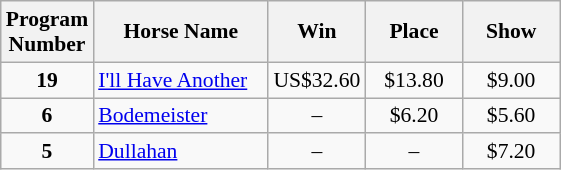<table class="wikitable sortable" style="font-size:90%">
<tr>
<th width="48px">Program <br> Number</th>
<th width="110px">Horse Name <br></th>
<th width="58px">Win <br></th>
<th width="58px">Place <br></th>
<th width="58px">Show</th>
</tr>
<tr>
<td align=center><strong>19</strong></td>
<td><a href='#'>I'll Have Another</a></td>
<td align=center>US$32.60</td>
<td align=center>$13.80</td>
<td align=center>$9.00</td>
</tr>
<tr>
<td align=center><strong>6</strong></td>
<td><a href='#'>Bodemeister</a></td>
<td align=center>–</td>
<td align=center>$6.20</td>
<td align=center>$5.60</td>
</tr>
<tr>
<td align=center><strong>5</strong></td>
<td><a href='#'>Dullahan</a></td>
<td align=center>–</td>
<td align=center>–</td>
<td align=center>$7.20</td>
</tr>
</table>
